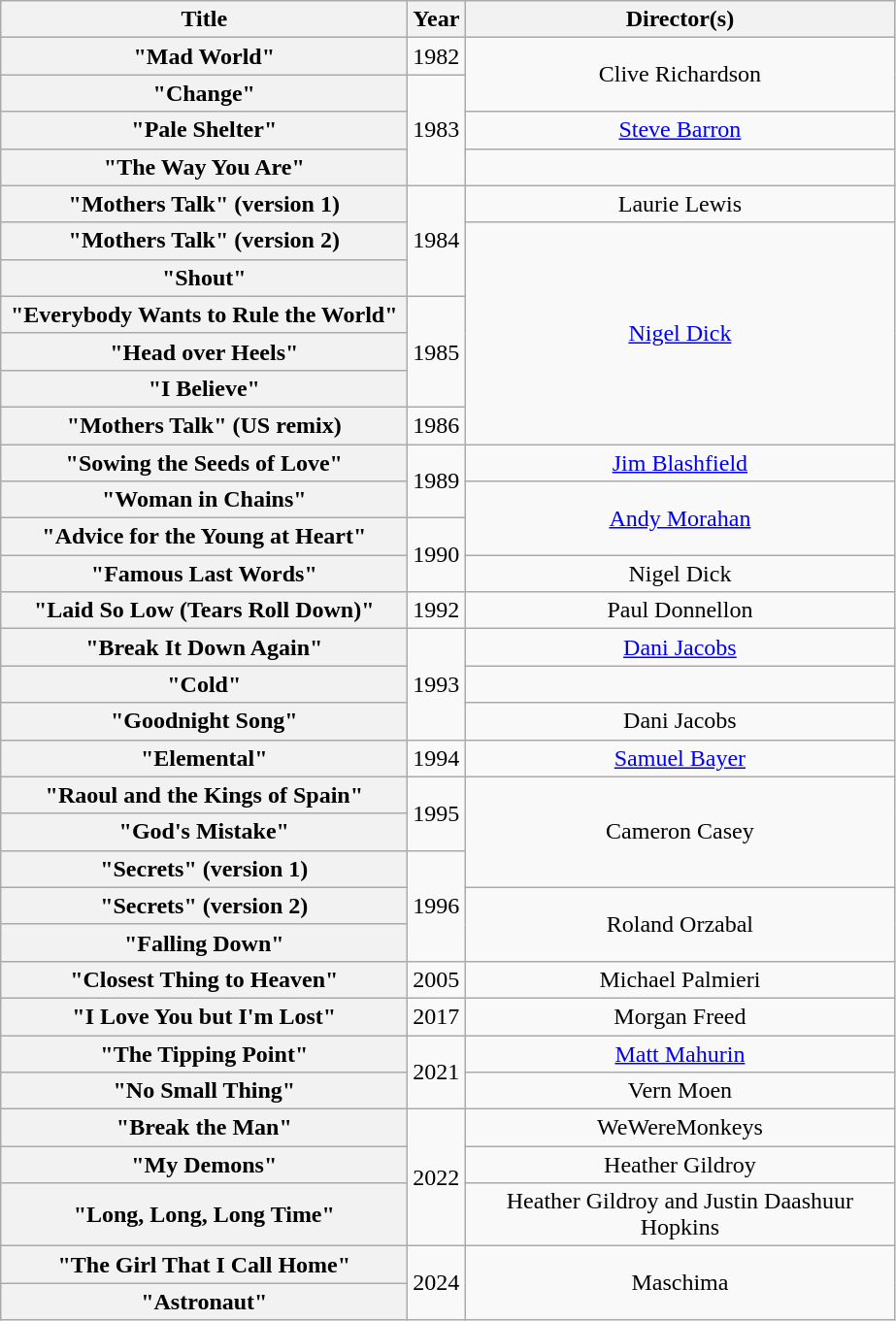<table class="wikitable plainrowheaders" style="text-align:center;">
<tr>
<th scope="col" style="width:17em;">Title</th>
<th scope="col">Year</th>
<th scope="col" style="width:18em;">Director(s)</th>
</tr>
<tr>
<th scope="row">"Mad World"</th>
<td>1982</td>
<td rowspan="2">Clive Richardson</td>
</tr>
<tr>
<th scope="row">"Change"</th>
<td rowspan="3">1983</td>
</tr>
<tr>
<th scope="row">"Pale Shelter"</th>
<td><a href='#'>Steve Barron</a></td>
</tr>
<tr>
<th scope="row">"The Way You Are"</th>
<td></td>
</tr>
<tr>
<th scope="row">"Mothers Talk" (version 1)</th>
<td rowspan="3">1984</td>
<td>Laurie Lewis</td>
</tr>
<tr>
<th scope="row">"Mothers Talk" (version 2)</th>
<td rowspan="6"><a href='#'>Nigel Dick</a></td>
</tr>
<tr>
<th scope="row">"Shout"</th>
</tr>
<tr>
<th scope="row">"Everybody Wants to Rule the World"</th>
<td rowspan="3">1985</td>
</tr>
<tr>
<th scope="row">"Head over Heels"</th>
</tr>
<tr>
<th scope="row">"I Believe"</th>
</tr>
<tr>
<th scope="row">"Mothers Talk" (US remix)</th>
<td>1986</td>
</tr>
<tr>
<th scope="row">"Sowing the Seeds of Love"</th>
<td rowspan="2">1989</td>
<td><a href='#'>Jim Blashfield</a></td>
</tr>
<tr>
<th scope="row">"Woman in Chains"</th>
<td rowspan="2"><a href='#'>Andy Morahan</a></td>
</tr>
<tr>
<th scope="row">"Advice for the Young at Heart"</th>
<td rowspan="2">1990</td>
</tr>
<tr>
<th scope="row">"Famous Last Words"</th>
<td>Nigel Dick</td>
</tr>
<tr>
<th scope="row">"Laid So Low (Tears Roll Down)"</th>
<td>1992</td>
<td>Paul Donnellon</td>
</tr>
<tr>
<th scope="row">"Break It Down Again"</th>
<td rowspan="3">1993</td>
<td><a href='#'>Dani Jacobs</a></td>
</tr>
<tr>
<th scope="row">"Cold"</th>
<td></td>
</tr>
<tr>
<th scope="row">"Goodnight Song"</th>
<td>Dani Jacobs</td>
</tr>
<tr>
<th scope="row">"Elemental"</th>
<td>1994</td>
<td><a href='#'>Samuel Bayer</a></td>
</tr>
<tr>
<th scope="row">"Raoul and the Kings of Spain"</th>
<td rowspan="2">1995</td>
<td rowspan="3">Cameron Casey</td>
</tr>
<tr>
<th scope="row">"God's Mistake"</th>
</tr>
<tr>
<th scope="row">"Secrets" (version 1)</th>
<td rowspan="3">1996</td>
</tr>
<tr>
<th scope="row">"Secrets" (version 2)</th>
<td rowspan="2">Roland Orzabal</td>
</tr>
<tr>
<th scope="row">"Falling Down"</th>
</tr>
<tr>
<th scope="row">"Closest Thing to Heaven"</th>
<td>2005</td>
<td>Michael Palmieri</td>
</tr>
<tr>
<th scope="row">"I Love You but I'm Lost"</th>
<td>2017</td>
<td>Morgan Freed</td>
</tr>
<tr>
<th scope="row">"The Tipping Point"</th>
<td rowspan="2">2021</td>
<td><a href='#'>Matt Mahurin</a></td>
</tr>
<tr>
<th scope="row">"No Small Thing"</th>
<td>Vern Moen</td>
</tr>
<tr>
<th scope="row">"Break the Man"</th>
<td rowspan="3">2022</td>
<td>WeWereMonkeys</td>
</tr>
<tr>
<th scope="row">"My Demons"</th>
<td>Heather Gildroy</td>
</tr>
<tr>
<th scope="row">"Long, Long, Long Time"</th>
<td>Heather Gildroy and Justin Daashuur Hopkins</td>
</tr>
<tr>
<th scope="row">"The Girl That I Call Home"</th>
<td rowspan="2">2024</td>
<td rowspan="2">Maschima</td>
</tr>
<tr>
<th scope="row">"Astronaut"</th>
</tr>
</table>
